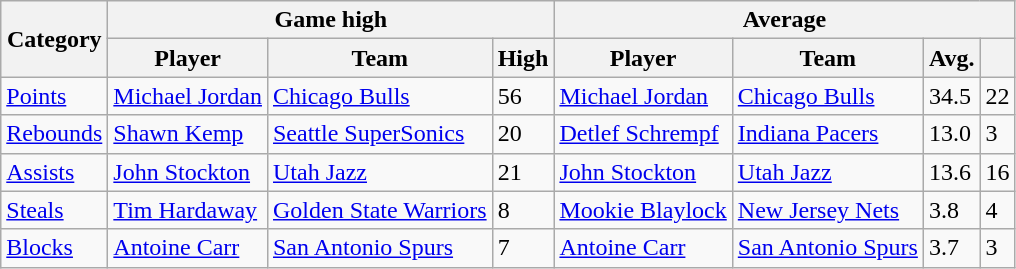<table class=wikitable style="text-align:left;">
<tr>
<th rowspan=2>Category</th>
<th colspan=3>Game high</th>
<th colspan=4>Average</th>
</tr>
<tr>
<th>Player</th>
<th>Team</th>
<th>High</th>
<th>Player</th>
<th>Team</th>
<th>Avg.</th>
<th></th>
</tr>
<tr>
<td><a href='#'>Points</a></td>
<td><a href='#'>Michael Jordan</a></td>
<td><a href='#'>Chicago Bulls</a></td>
<td>56</td>
<td><a href='#'>Michael Jordan</a></td>
<td><a href='#'>Chicago Bulls</a></td>
<td>34.5</td>
<td>22</td>
</tr>
<tr>
<td><a href='#'>Rebounds</a></td>
<td><a href='#'>Shawn Kemp</a></td>
<td><a href='#'>Seattle SuperSonics</a></td>
<td>20</td>
<td><a href='#'>Detlef Schrempf</a></td>
<td><a href='#'>Indiana Pacers</a></td>
<td>13.0</td>
<td>3</td>
</tr>
<tr>
<td><a href='#'>Assists</a></td>
<td><a href='#'>John Stockton</a></td>
<td><a href='#'>Utah Jazz</a></td>
<td>21</td>
<td><a href='#'>John Stockton</a></td>
<td><a href='#'>Utah Jazz</a></td>
<td>13.6</td>
<td>16</td>
</tr>
<tr>
<td><a href='#'>Steals</a></td>
<td><a href='#'>Tim Hardaway</a></td>
<td><a href='#'>Golden State Warriors</a></td>
<td>8</td>
<td><a href='#'>Mookie Blaylock</a></td>
<td><a href='#'>New Jersey Nets</a></td>
<td>3.8</td>
<td>4</td>
</tr>
<tr>
<td><a href='#'>Blocks</a></td>
<td><a href='#'>Antoine Carr</a></td>
<td><a href='#'>San Antonio Spurs</a></td>
<td>7</td>
<td><a href='#'>Antoine Carr</a></td>
<td><a href='#'>San Antonio Spurs</a></td>
<td>3.7</td>
<td>3</td>
</tr>
</table>
